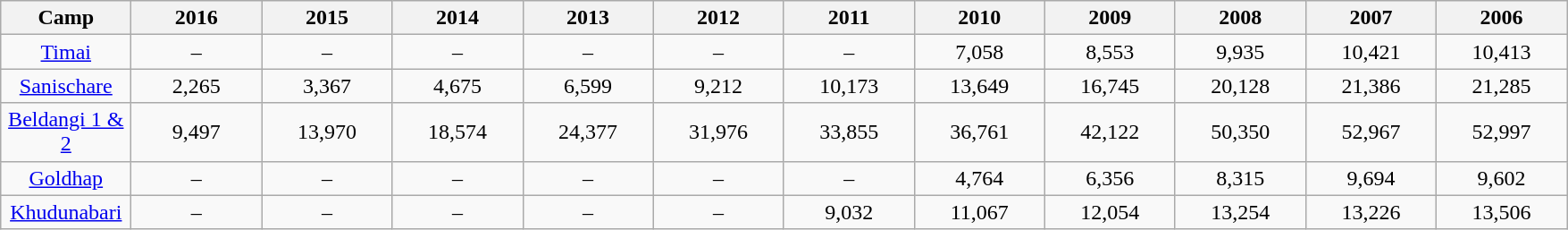<table class="wikitable sortable static-row-numbers static-row-header-text"  style="text-align: center">
<tr>
<th scope="col" style="width: 90px;">Camp</th>
<th scope="col" style="width: 90px;">2016</th>
<th scope="col" style="width: 90px;">2015</th>
<th scope="col" style="width: 90px;">2014</th>
<th scope="col" style="width: 90px;">2013</th>
<th scope="col" style="width: 90px;">2012</th>
<th scope="col" style="width: 90px;">2011</th>
<th scope="col" style="width: 90px;">2010</th>
<th scope="col" style="width: 90px;">2009</th>
<th scope="col" style="width: 90px;">2008</th>
<th scope="col" style="width: 90px;">2007</th>
<th scope="col" style="width: 90px;">2006</th>
</tr>
<tr>
<td><a href='#'>Timai</a></td>
<td>–</td>
<td>–</td>
<td>–</td>
<td>–</td>
<td>–</td>
<td>–</td>
<td>7,058</td>
<td>8,553</td>
<td>9,935</td>
<td>10,421</td>
<td>10,413</td>
</tr>
<tr>
<td><a href='#'>Sanischare</a></td>
<td>2,265</td>
<td>3,367</td>
<td>4,675</td>
<td>6,599</td>
<td>9,212</td>
<td>10,173</td>
<td>13,649</td>
<td>16,745</td>
<td>20,128</td>
<td>21,386</td>
<td>21,285</td>
</tr>
<tr>
<td><a href='#'>Beldangi 1 & 2</a></td>
<td>9,497</td>
<td>13,970</td>
<td>18,574</td>
<td>24,377</td>
<td>31,976</td>
<td>33,855</td>
<td>36,761</td>
<td>42,122</td>
<td>50,350</td>
<td>52,967</td>
<td>52,997</td>
</tr>
<tr>
<td><a href='#'>Goldhap</a></td>
<td>–</td>
<td>–</td>
<td>–</td>
<td>–</td>
<td>–</td>
<td>–</td>
<td>4,764</td>
<td>6,356</td>
<td>8,315</td>
<td>9,694</td>
<td>9,602</td>
</tr>
<tr>
<td><a href='#'>Khudunabari</a></td>
<td>–</td>
<td>–</td>
<td>–</td>
<td>–</td>
<td>–</td>
<td>9,032</td>
<td>11,067</td>
<td>12,054</td>
<td>13,254</td>
<td>13,226</td>
<td>13,506</td>
</tr>
</table>
